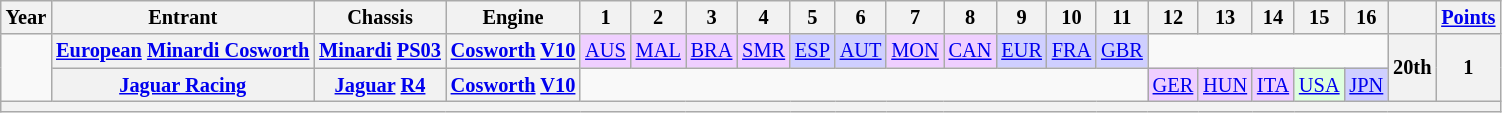<table class="wikitable" style="text-align:center; font-size:85%">
<tr>
<th scope=col>Year</th>
<th scope=col>Entrant</th>
<th scope=col>Chassis</th>
<th scope=col>Engine</th>
<th scope=col>1</th>
<th scope=col>2</th>
<th scope=col>3</th>
<th scope=col>4</th>
<th scope=col>5</th>
<th scope=col>6</th>
<th scope=col>7</th>
<th scope=col>8</th>
<th scope=col>9</th>
<th scope=col>10</th>
<th scope=col>11</th>
<th scope=col>12</th>
<th scope=col>13</th>
<th scope=col>14</th>
<th scope=col>15</th>
<th scope=col>16</th>
<th scope=col></th>
<th><a href='#'>Points</a></th>
</tr>
<tr>
<td rowspan=2></td>
<th nowrap><a href='#'>European</a> <a href='#'>Minardi Cosworth</a></th>
<th nowrap><a href='#'>Minardi</a> <a href='#'>PS03</a></th>
<th nowrap><a href='#'>Cosworth</a> <a href='#'>V10</a></th>
<td style="background:#efcfff;"><a href='#'>AUS</a><br></td>
<td style="background:#efcfff;"><a href='#'>MAL</a><br></td>
<td style="background:#efcfff;"><a href='#'>BRA</a><br></td>
<td style="background:#efcfff;"><a href='#'>SMR</a><br></td>
<td style="background:#cfcfff;"><a href='#'>ESP</a><br></td>
<td style="background:#cfcfff;"><a href='#'>AUT</a><br></td>
<td style="background:#efcfff;"><a href='#'>MON</a><br></td>
<td style="background:#efcfff;"><a href='#'>CAN</a><br></td>
<td style="background:#cfcfff;"><a href='#'>EUR</a><br></td>
<td style="background:#cfcfff;"><a href='#'>FRA</a><br></td>
<td style="background:#cfcfff;"><a href='#'>GBR</a><br></td>
<td colspan=5></td>
<th rowspan=2>20th</th>
<th rowspan=2>1</th>
</tr>
<tr>
<th nowrap><a href='#'>Jaguar Racing</a></th>
<th nowrap><a href='#'>Jaguar</a> <a href='#'>R4</a></th>
<th nowrap><a href='#'>Cosworth</a> <a href='#'>V10</a></th>
<td colspan=11></td>
<td style="background:#efcfff;"><a href='#'>GER</a><br></td>
<td style="background:#efcfff;"><a href='#'>HUN</a><br></td>
<td style="background:#efcfff;"><a href='#'>ITA</a><br></td>
<td style="background:#dfffdf;"><a href='#'>USA</a><br></td>
<td style="background:#cfcfff;"><a href='#'>JPN</a><br></td>
</tr>
<tr>
<th colspan="22"></th>
</tr>
</table>
